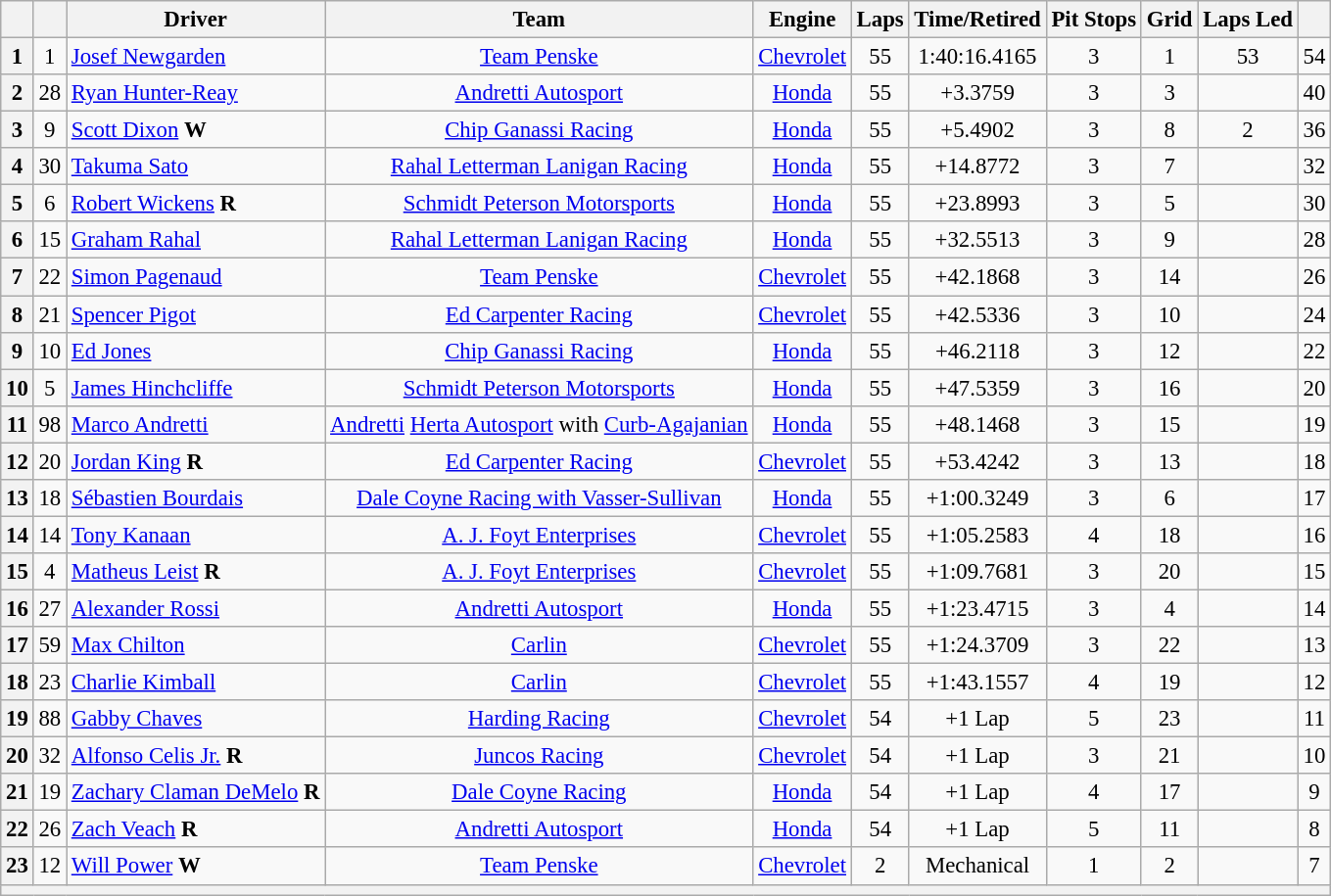<table class="wikitable" style="text-align:center; font-size: 95%;">
<tr>
<th></th>
<th></th>
<th>Driver</th>
<th>Team</th>
<th>Engine</th>
<th>Laps</th>
<th>Time/Retired</th>
<th>Pit Stops</th>
<th>Grid</th>
<th>Laps Led</th>
<th></th>
</tr>
<tr>
<th>1</th>
<td>1</td>
<td align="left"> <a href='#'>Josef Newgarden</a></td>
<td><a href='#'>Team Penske</a></td>
<td><a href='#'>Chevrolet</a></td>
<td>55</td>
<td>1:40:16.4165</td>
<td>3</td>
<td>1</td>
<td>53</td>
<td>54</td>
</tr>
<tr>
<th>2</th>
<td>28</td>
<td align="left"> <a href='#'>Ryan Hunter-Reay</a></td>
<td><a href='#'>Andretti Autosport</a></td>
<td><a href='#'>Honda</a></td>
<td>55</td>
<td>+3.3759</td>
<td>3</td>
<td>3</td>
<td></td>
<td>40</td>
</tr>
<tr>
<th>3</th>
<td>9</td>
<td align="left"> <a href='#'>Scott Dixon</a> <strong><span>W</span></strong></td>
<td><a href='#'>Chip Ganassi Racing</a></td>
<td><a href='#'>Honda</a></td>
<td>55</td>
<td>+5.4902</td>
<td>3</td>
<td>8</td>
<td>2</td>
<td>36</td>
</tr>
<tr>
<th>4</th>
<td>30</td>
<td align="left"> <a href='#'>Takuma Sato</a></td>
<td><a href='#'>Rahal Letterman Lanigan Racing</a></td>
<td><a href='#'>Honda</a></td>
<td>55</td>
<td>+14.8772</td>
<td>3</td>
<td>7</td>
<td></td>
<td>32</td>
</tr>
<tr>
<th>5</th>
<td>6</td>
<td align="left"> <a href='#'>Robert Wickens</a> <strong><span>R</span></strong></td>
<td><a href='#'>Schmidt Peterson Motorsports</a></td>
<td><a href='#'>Honda</a></td>
<td>55</td>
<td>+23.8993</td>
<td>3</td>
<td>5</td>
<td></td>
<td>30</td>
</tr>
<tr>
<th>6</th>
<td>15</td>
<td align="left"> <a href='#'>Graham Rahal</a></td>
<td><a href='#'>Rahal Letterman Lanigan Racing</a></td>
<td><a href='#'>Honda</a></td>
<td>55</td>
<td>+32.5513</td>
<td>3</td>
<td>9</td>
<td></td>
<td>28</td>
</tr>
<tr>
<th>7</th>
<td>22</td>
<td align="left"> <a href='#'>Simon Pagenaud</a></td>
<td><a href='#'>Team Penske</a></td>
<td><a href='#'>Chevrolet</a></td>
<td>55</td>
<td>+42.1868</td>
<td>3</td>
<td>14</td>
<td></td>
<td>26</td>
</tr>
<tr>
<th>8</th>
<td>21</td>
<td align="left"> <a href='#'>Spencer Pigot</a></td>
<td><a href='#'>Ed Carpenter Racing</a></td>
<td><a href='#'>Chevrolet</a></td>
<td>55</td>
<td>+42.5336</td>
<td>3</td>
<td>10</td>
<td></td>
<td>24</td>
</tr>
<tr>
<th>9</th>
<td>10</td>
<td align="left"> <a href='#'>Ed Jones</a></td>
<td><a href='#'>Chip Ganassi Racing</a></td>
<td><a href='#'>Honda</a></td>
<td>55</td>
<td>+46.2118</td>
<td>3</td>
<td>12</td>
<td></td>
<td>22</td>
</tr>
<tr>
<th>10</th>
<td>5</td>
<td align="left"> <a href='#'>James Hinchcliffe</a></td>
<td><a href='#'>Schmidt Peterson Motorsports</a></td>
<td><a href='#'>Honda</a></td>
<td>55</td>
<td>+47.5359</td>
<td>3</td>
<td>16</td>
<td></td>
<td>20</td>
</tr>
<tr>
<th>11</th>
<td>98</td>
<td align="left"> <a href='#'>Marco Andretti</a></td>
<td><a href='#'>Andretti</a> <a href='#'>Herta Autosport</a> with <a href='#'>Curb-Agajanian</a></td>
<td><a href='#'>Honda</a></td>
<td>55</td>
<td>+48.1468</td>
<td>3</td>
<td>15</td>
<td></td>
<td>19</td>
</tr>
<tr>
<th>12</th>
<td>20</td>
<td align="left"> <a href='#'>Jordan King</a> <strong><span>R</span></strong></td>
<td><a href='#'>Ed Carpenter Racing</a></td>
<td><a href='#'>Chevrolet</a></td>
<td>55</td>
<td>+53.4242</td>
<td>3</td>
<td>13</td>
<td></td>
<td>18</td>
</tr>
<tr>
<th>13</th>
<td>18</td>
<td align="left"> <a href='#'>Sébastien Bourdais</a></td>
<td><a href='#'>Dale Coyne Racing with Vasser-Sullivan</a></td>
<td><a href='#'>Honda</a></td>
<td>55</td>
<td>+1:00.3249</td>
<td>3</td>
<td>6</td>
<td></td>
<td>17</td>
</tr>
<tr>
<th>14</th>
<td>14</td>
<td align="left"> <a href='#'>Tony Kanaan</a></td>
<td><a href='#'>A. J. Foyt Enterprises</a></td>
<td><a href='#'>Chevrolet</a></td>
<td>55</td>
<td>+1:05.2583</td>
<td>4</td>
<td>18</td>
<td></td>
<td>16</td>
</tr>
<tr>
<th>15</th>
<td>4</td>
<td align="left"> <a href='#'>Matheus Leist</a> <strong><span>R</span></strong></td>
<td><a href='#'>A. J. Foyt Enterprises</a></td>
<td><a href='#'>Chevrolet</a></td>
<td>55</td>
<td>+1:09.7681</td>
<td>3</td>
<td>20</td>
<td></td>
<td>15</td>
</tr>
<tr>
<th>16</th>
<td>27</td>
<td align="left"> <a href='#'>Alexander Rossi</a></td>
<td><a href='#'>Andretti Autosport</a></td>
<td><a href='#'>Honda</a></td>
<td>55</td>
<td>+1:23.4715</td>
<td>3</td>
<td>4</td>
<td></td>
<td>14</td>
</tr>
<tr>
<th>17</th>
<td>59</td>
<td align="left"> <a href='#'>Max Chilton</a></td>
<td><a href='#'>Carlin</a></td>
<td><a href='#'>Chevrolet</a></td>
<td>55</td>
<td>+1:24.3709</td>
<td>3</td>
<td>22</td>
<td></td>
<td>13</td>
</tr>
<tr>
<th>18</th>
<td>23</td>
<td align="left"> <a href='#'>Charlie Kimball</a></td>
<td><a href='#'>Carlin</a></td>
<td><a href='#'>Chevrolet</a></td>
<td>55</td>
<td>+1:43.1557</td>
<td>4</td>
<td>19</td>
<td></td>
<td>12</td>
</tr>
<tr>
<th>19</th>
<td>88</td>
<td align="left"> <a href='#'>Gabby Chaves</a></td>
<td><a href='#'>Harding Racing</a></td>
<td><a href='#'>Chevrolet</a></td>
<td>54</td>
<td>+1 Lap</td>
<td>5</td>
<td>23</td>
<td></td>
<td>11</td>
</tr>
<tr>
<th>20</th>
<td>32</td>
<td align="left"> <a href='#'>Alfonso Celis Jr.</a> <strong><span>R</span></strong></td>
<td><a href='#'>Juncos Racing</a></td>
<td><a href='#'>Chevrolet</a></td>
<td>54</td>
<td>+1 Lap</td>
<td>3</td>
<td>21</td>
<td></td>
<td>10</td>
</tr>
<tr>
<th>21</th>
<td>19</td>
<td align="left"> <a href='#'>Zachary Claman DeMelo</a> <strong><span>R</span></strong></td>
<td><a href='#'>Dale Coyne Racing</a></td>
<td><a href='#'>Honda</a></td>
<td>54</td>
<td>+1 Lap</td>
<td>4</td>
<td>17</td>
<td></td>
<td>9</td>
</tr>
<tr>
<th>22</th>
<td>26</td>
<td align="left"> <a href='#'>Zach Veach</a> <strong><span>R</span></strong></td>
<td><a href='#'>Andretti Autosport</a></td>
<td><a href='#'>Honda</a></td>
<td>54</td>
<td>+1 Lap</td>
<td>5</td>
<td>11</td>
<td></td>
<td>8</td>
</tr>
<tr>
<th>23</th>
<td>12</td>
<td align="left"> <a href='#'>Will Power</a> <strong><span>W</span></strong></td>
<td><a href='#'>Team Penske</a></td>
<td><a href='#'>Chevrolet</a></td>
<td>2</td>
<td>Mechanical</td>
<td>1</td>
<td>2</td>
<td></td>
<td>7</td>
</tr>
<tr>
<th colspan="11"></th>
</tr>
</table>
